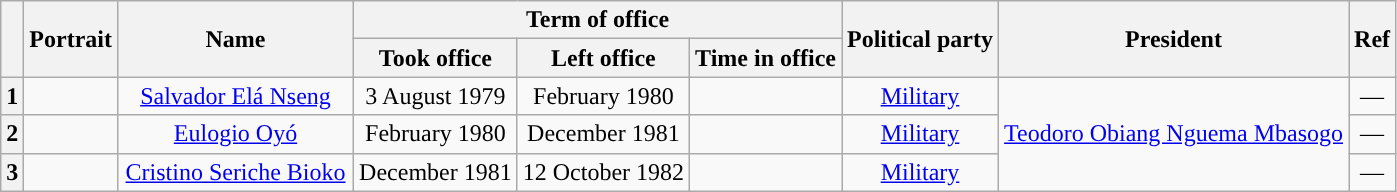<table class="wikitable" style="text-align:center">
<tr>
<th rowspan="2"></th>
<th rowspan="2">Portrait</th>
<th rowspan="2" width="150">Name<br></th>
<th colspan="3">Term of office</th>
<th rowspan="2">Political party</th>
<th rowspan="2">President</th>
<th rowspan="2">Ref</th>
</tr>
<tr>
<th>Took office</th>
<th>Left office</th>
<th>Time in office</th>
</tr>
<tr>
<th style="background-color:">1</th>
<td></td>
<td><a href='#'>Salvador Elá Nseng</a><br></td>
<td>3 August 1979</td>
<td>February 1980</td>
<td></td>
<td><a href='#'>Military</a></td>
<td rowspan=3><a href='#'>Teodoro Obiang Nguema Mbasogo</a></td>
<td>—</td>
</tr>
<tr>
<th style="background-color:">2</th>
<td></td>
<td><a href='#'>Eulogio Oyó</a><br></td>
<td>February 1980</td>
<td>December 1981</td>
<td></td>
<td><a href='#'>Military</a></td>
<td>—</td>
</tr>
<tr>
<th style="background-color:">3</th>
<td></td>
<td><a href='#'>Cristino Seriche Bioko</a><br></td>
<td>December 1981</td>
<td>12 October 1982</td>
<td></td>
<td><a href='#'>Military</a></td>
<td>—</td>
</tr>
</table>
